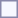<table style="border:1px solid #8888aa; background-color:#f7f8ff; padding:5px; font-size:95%; margin: 0px 12px 12px 0px;">
</table>
